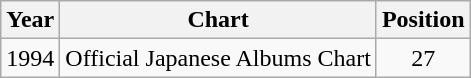<table class="wikitable">
<tr>
<th>Year</th>
<th>Chart</th>
<th>Position</th>
</tr>
<tr>
<td>1994</td>
<td>Official Japanese Albums Chart</td>
<td align="center">27</td>
</tr>
</table>
